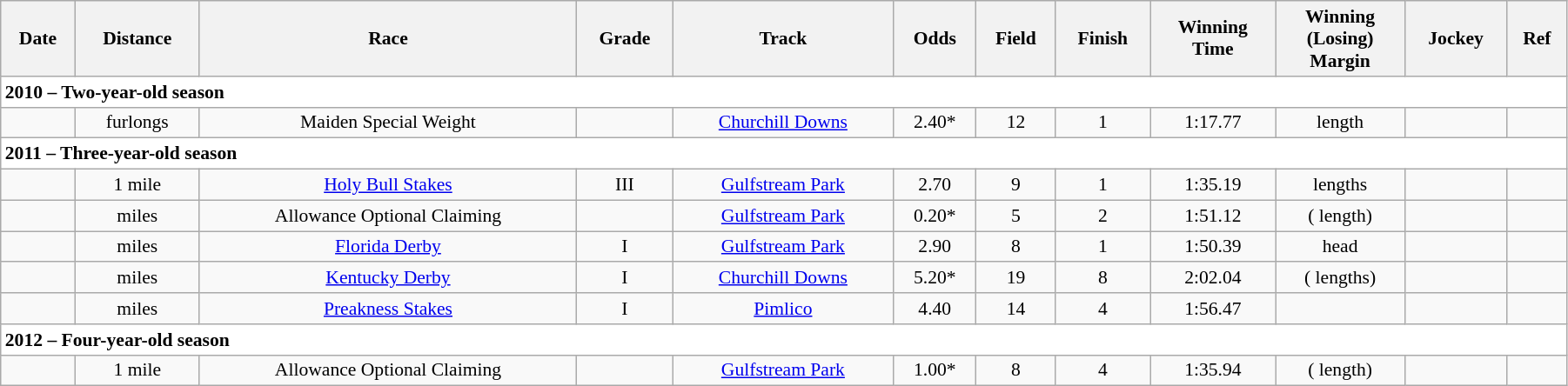<table class = "wikitable sortable" style="text-align:center; width:95%; font-size:90%">
<tr>
<th scope="col">Date</th>
<th scope="col">Distance</th>
<th scope="col">Race</th>
<th scope="col">Grade</th>
<th scope="col">Track</th>
<th scope="col">Odds</th>
<th scope="col">Field</th>
<th scope="col">Finish</th>
<th scope="col">Winning<br>Time</th>
<th scope="col">Winning<br>(Losing)<br>Margin</th>
<th scope="col">Jockey</th>
<th scope="col" class="unsortable">Ref</th>
</tr>
<tr style="background-color:white">
<td align="left" colspan=12><strong>2010 – Two-year-old season</strong></td>
</tr>
<tr>
<td></td>
<td>  furlongs</td>
<td>Maiden Special Weight</td>
<td></td>
<td><a href='#'>Churchill Downs</a></td>
<td>2.40*</td>
<td>12</td>
<td>1</td>
<td>1:17.77</td>
<td>   length</td>
<td></td>
<td></td>
</tr>
<tr style="background-color:white">
<td align="left" colspan=12><strong>2011 – Three-year-old season</strong></td>
</tr>
<tr>
<td></td>
<td> 1 mile</td>
<td><a href='#'>Holy Bull Stakes</a></td>
<td> III</td>
<td><a href='#'>Gulfstream Park</a></td>
<td>2.70</td>
<td>9</td>
<td>1</td>
<td>1:35.19</td>
<td>  lengths</td>
<td></td>
<td></td>
</tr>
<tr>
<td></td>
<td>  miles</td>
<td>Allowance Optional Claiming</td>
<td></td>
<td><a href='#'>Gulfstream Park</a></td>
<td>0.20*</td>
<td>5</td>
<td>2</td>
<td>1:51.12</td>
<td>  ( length)</td>
<td></td>
<td></td>
</tr>
<tr>
<td></td>
<td>  miles</td>
<td><a href='#'>Florida Derby</a></td>
<td> I</td>
<td><a href='#'>Gulfstream Park</a></td>
<td>2.90</td>
<td>8</td>
<td>1</td>
<td>1:50.39</td>
<td> head</td>
<td></td>
<td></td>
</tr>
<tr>
<td></td>
<td>  miles</td>
<td><a href='#'>Kentucky Derby</a></td>
<td>I</td>
<td><a href='#'>Churchill Downs</a></td>
<td>5.20*</td>
<td>19</td>
<td>8</td>
<td>2:02.04</td>
<td> ( lengths)</td>
<td></td>
<td></td>
</tr>
<tr>
<td></td>
<td>  miles</td>
<td><a href='#'>Preakness Stakes</a></td>
<td>I</td>
<td><a href='#'>Pimlico</a></td>
<td>4.40</td>
<td>14</td>
<td>4</td>
<td>1:56.47</td>
<td>  </td>
<td></td>
<td></td>
</tr>
<tr style="background-color:white">
<td align="left" colspan=12><strong>2012 – Four-year-old season</strong></td>
</tr>
<tr>
<td></td>
<td> 1 mile</td>
<td>Allowance Optional Claiming</td>
<td></td>
<td><a href='#'>Gulfstream Park</a></td>
<td>1.00*</td>
<td>8</td>
<td>4</td>
<td>1:35.94</td>
<td>  ( length)</td>
<td></td>
<td></td>
</tr>
</table>
